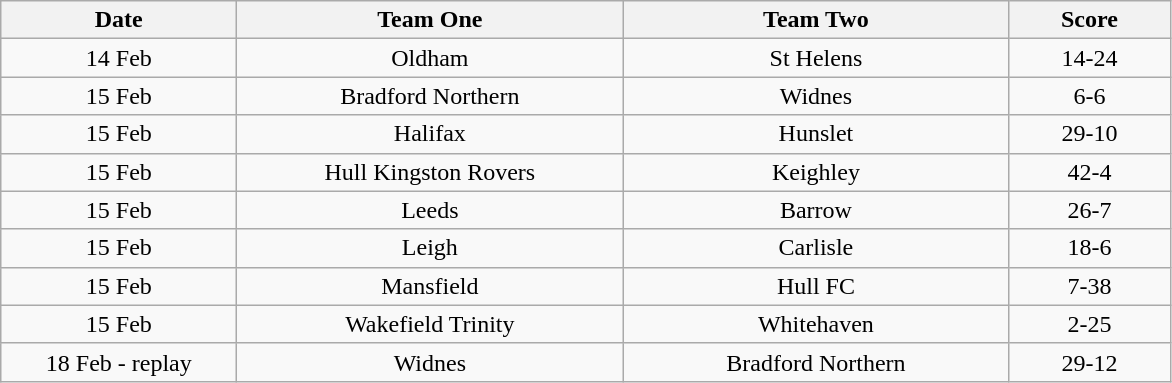<table class="wikitable" style="text-align: center">
<tr>
<th width=150>Date</th>
<th width=250>Team One</th>
<th width=250>Team Two</th>
<th width=100>Score</th>
</tr>
<tr>
<td>14 Feb</td>
<td>Oldham</td>
<td>St Helens</td>
<td>14-24</td>
</tr>
<tr>
<td>15 Feb</td>
<td>Bradford Northern</td>
<td>Widnes</td>
<td>6-6</td>
</tr>
<tr>
<td>15 Feb</td>
<td>Halifax</td>
<td>Hunslet</td>
<td>29-10</td>
</tr>
<tr>
<td>15 Feb</td>
<td>Hull Kingston Rovers</td>
<td>Keighley</td>
<td>42-4</td>
</tr>
<tr>
<td>15 Feb</td>
<td>Leeds</td>
<td>Barrow</td>
<td>26-7</td>
</tr>
<tr>
<td>15 Feb</td>
<td>Leigh</td>
<td>Carlisle</td>
<td>18-6</td>
</tr>
<tr>
<td>15 Feb</td>
<td>Mansfield</td>
<td>Hull FC</td>
<td>7-38</td>
</tr>
<tr>
<td>15 Feb</td>
<td>Wakefield Trinity</td>
<td>Whitehaven</td>
<td>2-25</td>
</tr>
<tr>
<td>18 Feb - replay</td>
<td>Widnes</td>
<td>Bradford Northern</td>
<td>29-12</td>
</tr>
</table>
